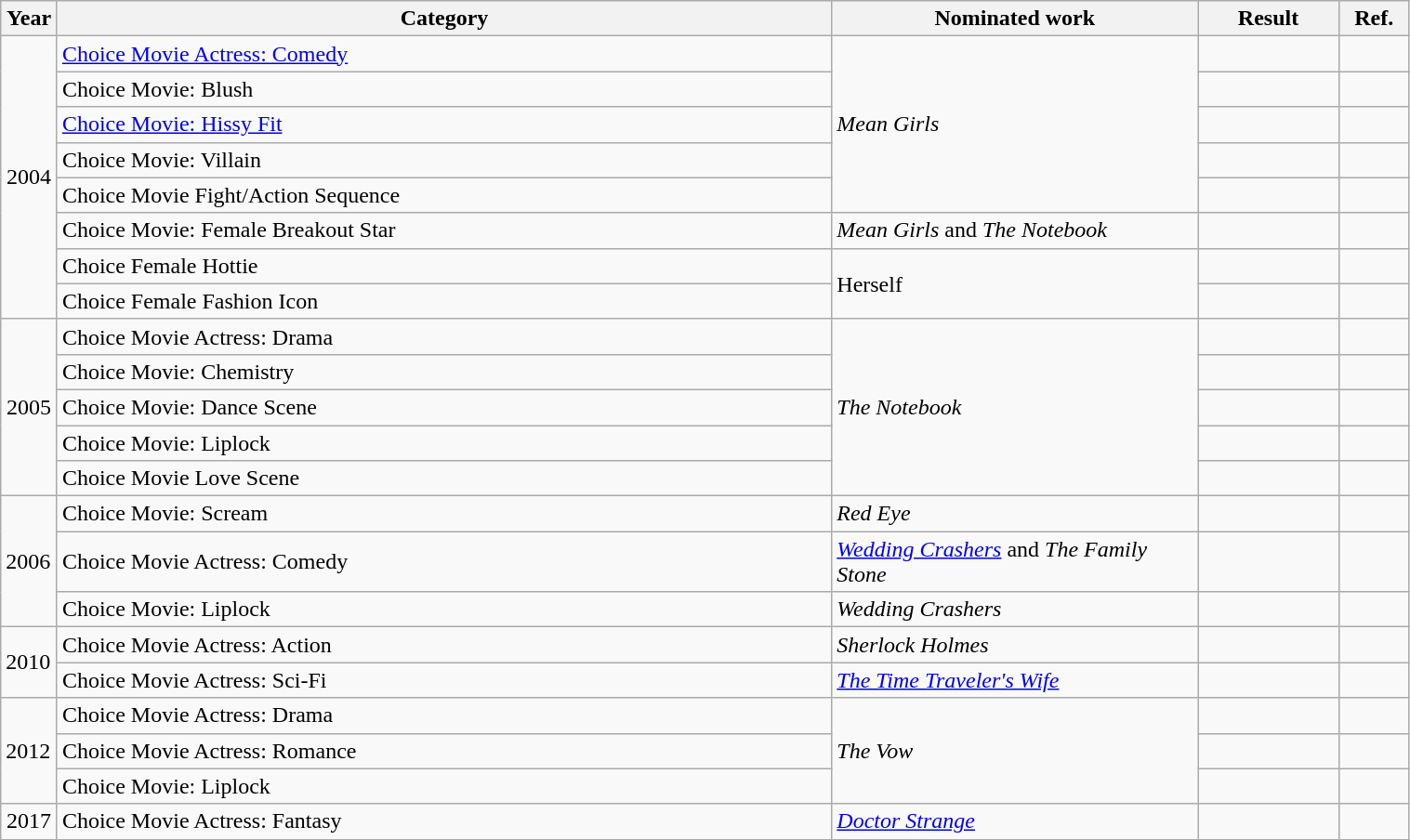<table class="wikitable" style="width:80%;">
<tr>
<th style="width:4%;">Year</th>
<th style="width:55%;">Category</th>
<th style="width:26%;">Nominated work</th>
<th style="width:10%;">Result</th>
<th width=5%>Ref.</th>
</tr>
<tr>
<td align="center" rowspan=8>2004</td>
<td><a href='#'>Choice Movie Actress: Comedy</a></td>
<td rowspan=5><em>Mean Girls</em></td>
<td></td>
<td></td>
</tr>
<tr>
<td>Choice Movie: Blush</td>
<td></td>
<td></td>
</tr>
<tr>
<td><a href='#'>Choice Movie: Hissy Fit</a></td>
<td></td>
<td></td>
</tr>
<tr>
<td>Choice Movie: Villain</td>
<td></td>
<td></td>
</tr>
<tr>
<td>Choice Movie Fight/Action Sequence</td>
<td></td>
<td></td>
</tr>
<tr>
<td>Choice Movie: Female Breakout Star</td>
<td><em>Mean Girls</em> and <em>The Notebook</em></td>
<td></td>
<td></td>
</tr>
<tr>
<td>Choice Female Hottie</td>
<td rowspan="2">Herself</td>
<td></td>
</tr>
<tr>
<td>Choice Female Fashion Icon</td>
<td></td>
<td></td>
</tr>
<tr>
<td align="center" rowspan=5>2005</td>
<td>Choice Movie Actress: Drama</td>
<td rowspan=5><em>The Notebook</em></td>
<td></td>
<td align="center"></td>
</tr>
<tr>
<td>Choice Movie: Chemistry </td>
<td></td>
<td align="center"></td>
</tr>
<tr>
<td>Choice Movie: Dance Scene </td>
<td></td>
<td align="center"></td>
</tr>
<tr>
<td>Choice Movie: Liplock </td>
<td></td>
<td align="center"></td>
</tr>
<tr>
<td>Choice Movie Love Scene </td>
<td></td>
<td align="center"></td>
</tr>
<tr>
<td rowspan=3>2006</td>
<td>Choice Movie: Scream</td>
<td><em>Red Eye</em></td>
<td></td>
<td></td>
</tr>
<tr>
<td>Choice Movie Actress: Comedy</td>
<td><em><a href='#'>Wedding Crashers</a></em> and <em>The Family Stone</em></td>
<td></td>
<td align="center"></td>
</tr>
<tr>
<td>Choice Movie: Liplock </td>
<td><em>Wedding Crashers</em></td>
<td></td>
<td align="center"></td>
</tr>
<tr>
<td rowspan="2">2010</td>
<td>Choice Movie Actress: Action</td>
<td><em>Sherlock Holmes</em></td>
<td></td>
<td align="center"></td>
</tr>
<tr>
<td>Choice Movie Actress: Sci-Fi</td>
<td><em><a href='#'>The Time Traveler's Wife</a></em></td>
<td></td>
<td align="center"></td>
</tr>
<tr>
<td rowspan="3">2012</td>
<td>Choice Movie Actress: Drama</td>
<td rowspan="3"><em>The Vow</em></td>
<td></td>
<td></td>
</tr>
<tr>
<td>Choice Movie Actress: Romance</td>
<td></td>
<td></td>
</tr>
<tr>
<td>Choice Movie: Liplock </td>
<td></td>
<td></td>
</tr>
<tr>
<td align="center">2017</td>
<td>Choice Movie Actress: Fantasy</td>
<td><em><a href='#'>Doctor Strange</a></em></td>
<td></td>
<td align="center"></td>
</tr>
</table>
